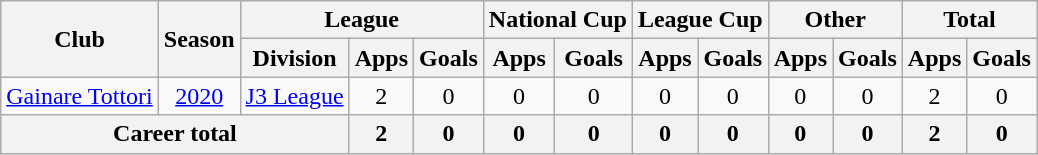<table class="wikitable" style="text-align: center">
<tr>
<th rowspan="2">Club</th>
<th rowspan="2">Season</th>
<th colspan="3">League</th>
<th colspan="2">National Cup</th>
<th colspan="2">League Cup</th>
<th colspan="2">Other</th>
<th colspan="2">Total</th>
</tr>
<tr>
<th>Division</th>
<th>Apps</th>
<th>Goals</th>
<th>Apps</th>
<th>Goals</th>
<th>Apps</th>
<th>Goals</th>
<th>Apps</th>
<th>Goals</th>
<th>Apps</th>
<th>Goals</th>
</tr>
<tr>
<td><a href='#'>Gainare Tottori</a></td>
<td><a href='#'>2020</a></td>
<td><a href='#'>J3 League</a></td>
<td>2</td>
<td>0</td>
<td>0</td>
<td>0</td>
<td>0</td>
<td>0</td>
<td>0</td>
<td>0</td>
<td>2</td>
<td>0</td>
</tr>
<tr>
<th colspan=3>Career total</th>
<th>2</th>
<th>0</th>
<th>0</th>
<th>0</th>
<th>0</th>
<th>0</th>
<th>0</th>
<th>0</th>
<th>2</th>
<th>0</th>
</tr>
</table>
